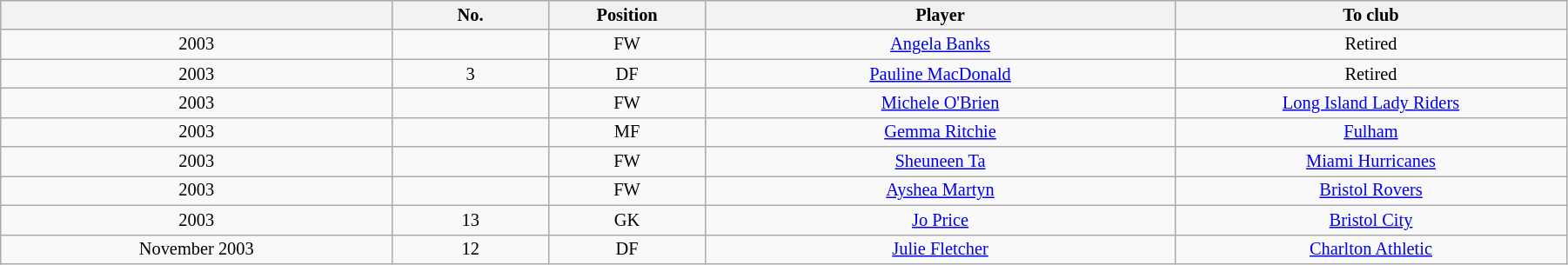<table class="wikitable sortable" style="width:95%; text-align:center; font-size:85%; text-align:center;">
<tr>
<th width="25%"></th>
<th width="10%">No.</th>
<th width="10%">Position</th>
<th>Player</th>
<th width="25%">To club</th>
</tr>
<tr>
<td>2003</td>
<td></td>
<td>FW</td>
<td> <a href='#'>Angela Banks</a></td>
<td>Retired</td>
</tr>
<tr>
<td>2003</td>
<td>3</td>
<td>DF</td>
<td> <a href='#'>Pauline MacDonald</a></td>
<td>Retired</td>
</tr>
<tr>
<td>2003</td>
<td></td>
<td>FW</td>
<td> <a href='#'>Michele O'Brien</a></td>
<td> <a href='#'>Long Island Lady Riders</a></td>
</tr>
<tr>
<td>2003</td>
<td></td>
<td>MF</td>
<td> <a href='#'>Gemma Ritchie</a></td>
<td> <a href='#'>Fulham</a></td>
</tr>
<tr>
<td>2003</td>
<td></td>
<td>FW</td>
<td> <a href='#'>Sheuneen Ta</a></td>
<td> <a href='#'>Miami Hurricanes</a></td>
</tr>
<tr>
<td>2003</td>
<td></td>
<td>FW</td>
<td> <a href='#'>Ayshea Martyn</a></td>
<td> <a href='#'>Bristol Rovers</a></td>
</tr>
<tr>
<td>2003</td>
<td>13</td>
<td>GK</td>
<td> <a href='#'>Jo Price</a></td>
<td> <a href='#'>Bristol City</a></td>
</tr>
<tr>
<td>November 2003</td>
<td>12</td>
<td>DF</td>
<td> <a href='#'>Julie Fletcher</a></td>
<td> <a href='#'>Charlton Athletic</a></td>
</tr>
</table>
